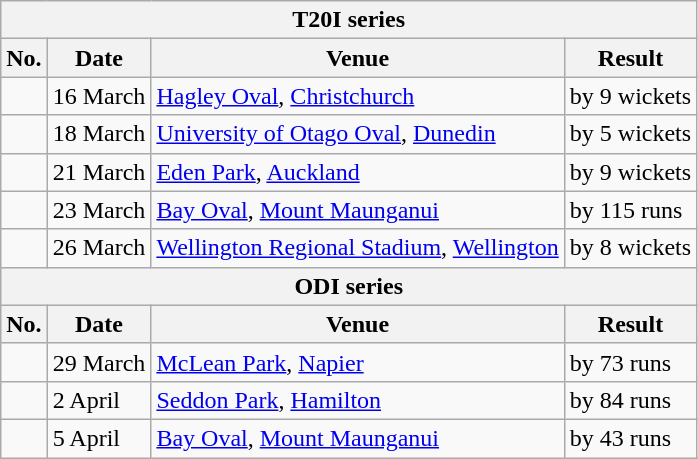<table class="wikitable">
<tr>
<th colspan="4">T20I series</th>
</tr>
<tr>
<th>No.</th>
<th>Date</th>
<th>Venue</th>
<th>Result</th>
</tr>
<tr>
<td></td>
<td>16 March</td>
<td><a href='#'>Hagley Oval</a>, <a href='#'>Christchurch</a></td>
<td> by 9 wickets</td>
</tr>
<tr>
<td></td>
<td>18 March</td>
<td><a href='#'>University of Otago Oval</a>, <a href='#'>Dunedin</a></td>
<td> by 5 wickets</td>
</tr>
<tr>
<td></td>
<td>21 March</td>
<td><a href='#'>Eden Park</a>, <a href='#'>Auckland</a></td>
<td> by 9 wickets</td>
</tr>
<tr>
<td></td>
<td>23 March</td>
<td><a href='#'>Bay Oval</a>, <a href='#'>Mount Maunganui</a></td>
<td> by 115 runs</td>
</tr>
<tr>
<td></td>
<td>26 March</td>
<td><a href='#'>Wellington Regional Stadium</a>, <a href='#'>Wellington</a></td>
<td> by 8 wickets</td>
</tr>
<tr>
<th colspan="4">ODI series</th>
</tr>
<tr>
<th>No.</th>
<th>Date</th>
<th>Venue</th>
<th>Result</th>
</tr>
<tr>
<td></td>
<td>29 March</td>
<td><a href='#'>McLean Park</a>, <a href='#'>Napier</a></td>
<td> by 73 runs</td>
</tr>
<tr>
<td></td>
<td>2 April</td>
<td><a href='#'>Seddon Park</a>, <a href='#'>Hamilton</a></td>
<td> by 84 runs</td>
</tr>
<tr>
<td></td>
<td>5 April</td>
<td><a href='#'>Bay Oval</a>, <a href='#'>Mount Maunganui</a></td>
<td> by 43 runs</td>
</tr>
</table>
